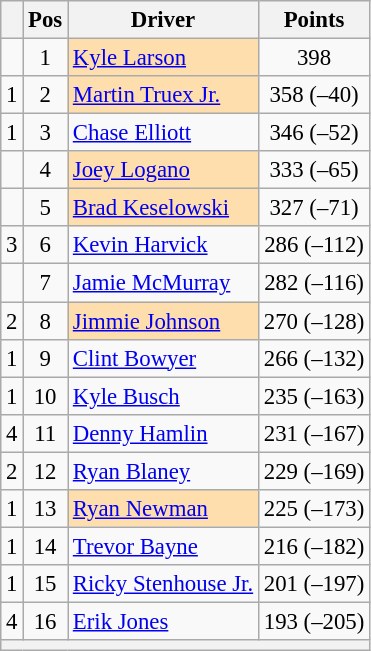<table class="wikitable" style="font-size: 95%">
<tr>
<th></th>
<th>Pos</th>
<th>Driver</th>
<th>Points</th>
</tr>
<tr>
<td align="left"></td>
<td style="text-align:center;">1</td>
<td style="background:#FFDEAD;"><a href='#'>Kyle Larson</a></td>
<td style="text-align:center;">398</td>
</tr>
<tr>
<td align="left"> 1</td>
<td style="text-align:center;">2</td>
<td style="background:#FFDEAD;"><a href='#'>Martin Truex Jr.</a></td>
<td style="text-align:center;">358 (–40)</td>
</tr>
<tr>
<td align="left"> 1</td>
<td style="text-align:center;">3</td>
<td><a href='#'>Chase Elliott</a></td>
<td style="text-align:center;">346 (–52)</td>
</tr>
<tr>
<td align="left"></td>
<td style="text-align:center;">4</td>
<td style="background:#FFDEAD;"><a href='#'>Joey Logano</a></td>
<td style="text-align:center;">333 (–65)</td>
</tr>
<tr>
<td align="left"></td>
<td style="text-align:center;">5</td>
<td style="background:#FFDEAD;"><a href='#'>Brad Keselowski</a></td>
<td style="text-align:center;">327 (–71)</td>
</tr>
<tr>
<td align="left"> 3</td>
<td style="text-align:center;">6</td>
<td><a href='#'>Kevin Harvick</a></td>
<td style="text-align:center;">286 (–112)</td>
</tr>
<tr>
<td align="left"></td>
<td style="text-align:center;">7</td>
<td><a href='#'>Jamie McMurray</a></td>
<td style="text-align:center;">282 (–116)</td>
</tr>
<tr>
<td align="left"> 2</td>
<td style="text-align:center;">8</td>
<td style="background:#FFDEAD;"><a href='#'>Jimmie Johnson</a></td>
<td style="text-align:center;">270 (–128)</td>
</tr>
<tr>
<td align="left"> 1</td>
<td style="text-align:center;">9</td>
<td><a href='#'>Clint Bowyer</a></td>
<td style="text-align:center;">266 (–132)</td>
</tr>
<tr>
<td align="left"> 1</td>
<td style="text-align:center;">10</td>
<td><a href='#'>Kyle Busch</a></td>
<td style="text-align:center;">235 (–163)</td>
</tr>
<tr>
<td align="left"> 4</td>
<td style="text-align:center;">11</td>
<td><a href='#'>Denny Hamlin</a></td>
<td style="text-align:center;">231 (–167)</td>
</tr>
<tr>
<td align="left"> 2</td>
<td style="text-align:center;">12</td>
<td><a href='#'>Ryan Blaney</a></td>
<td style="text-align:center;">229 (–169)</td>
</tr>
<tr>
<td align="left"> 1</td>
<td style="text-align:center;">13</td>
<td style="background:#FFDEAD;"><a href='#'>Ryan Newman</a></td>
<td style="text-align:center;">225 (–173)</td>
</tr>
<tr>
<td align="left"> 1</td>
<td style="text-align:center;">14</td>
<td><a href='#'>Trevor Bayne</a></td>
<td style="text-align:center;">216 (–182)</td>
</tr>
<tr>
<td align="left"> 1</td>
<td style="text-align:center;">15</td>
<td><a href='#'>Ricky Stenhouse Jr.</a></td>
<td style="text-align:center;">201 (–197)</td>
</tr>
<tr>
<td align="left"> 4</td>
<td style="text-align:center;">16</td>
<td><a href='#'>Erik Jones</a></td>
<td style="text-align:center;">193 (–205)</td>
</tr>
<tr class="sortbottom">
<th colspan="9"></th>
</tr>
</table>
